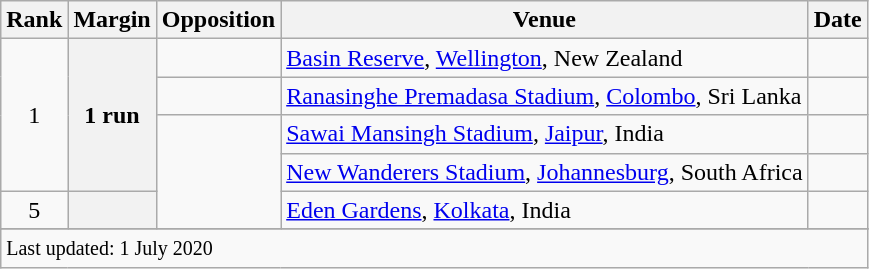<table class="wikitable sortable">
<tr>
<th scope=col>Rank</th>
<th scope=col>Margin</th>
<th scope=col>Opposition</th>
<th scope=col>Venue</th>
<th scope=col>Date</th>
</tr>
<tr>
<td align=center rowspan=4>1</td>
<th scope=row style=text-align:center; rowspan=4>1 run</th>
<td></td>
<td><a href='#'>Basin Reserve</a>, <a href='#'>Wellington</a>, New Zealand</td>
<td></td>
</tr>
<tr>
<td></td>
<td><a href='#'>Ranasinghe Premadasa Stadium</a>, <a href='#'>Colombo</a>, Sri Lanka</td>
<td></td>
</tr>
<tr>
<td rowspan=3></td>
<td><a href='#'>Sawai Mansingh Stadium</a>, <a href='#'>Jaipur</a>, India</td>
<td></td>
</tr>
<tr>
<td><a href='#'>New Wanderers Stadium</a>, <a href='#'>Johannesburg</a>, South Africa</td>
<td></td>
</tr>
<tr>
<td align=center>5</td>
<th scope=row style=text-align:center;></th>
<td><a href='#'>Eden Gardens</a>, <a href='#'>Kolkata</a>, India</td>
<td></td>
</tr>
<tr>
</tr>
<tr class=sortbottom>
<td colspan=5><small>Last updated: 1 July 2020</small></td>
</tr>
</table>
